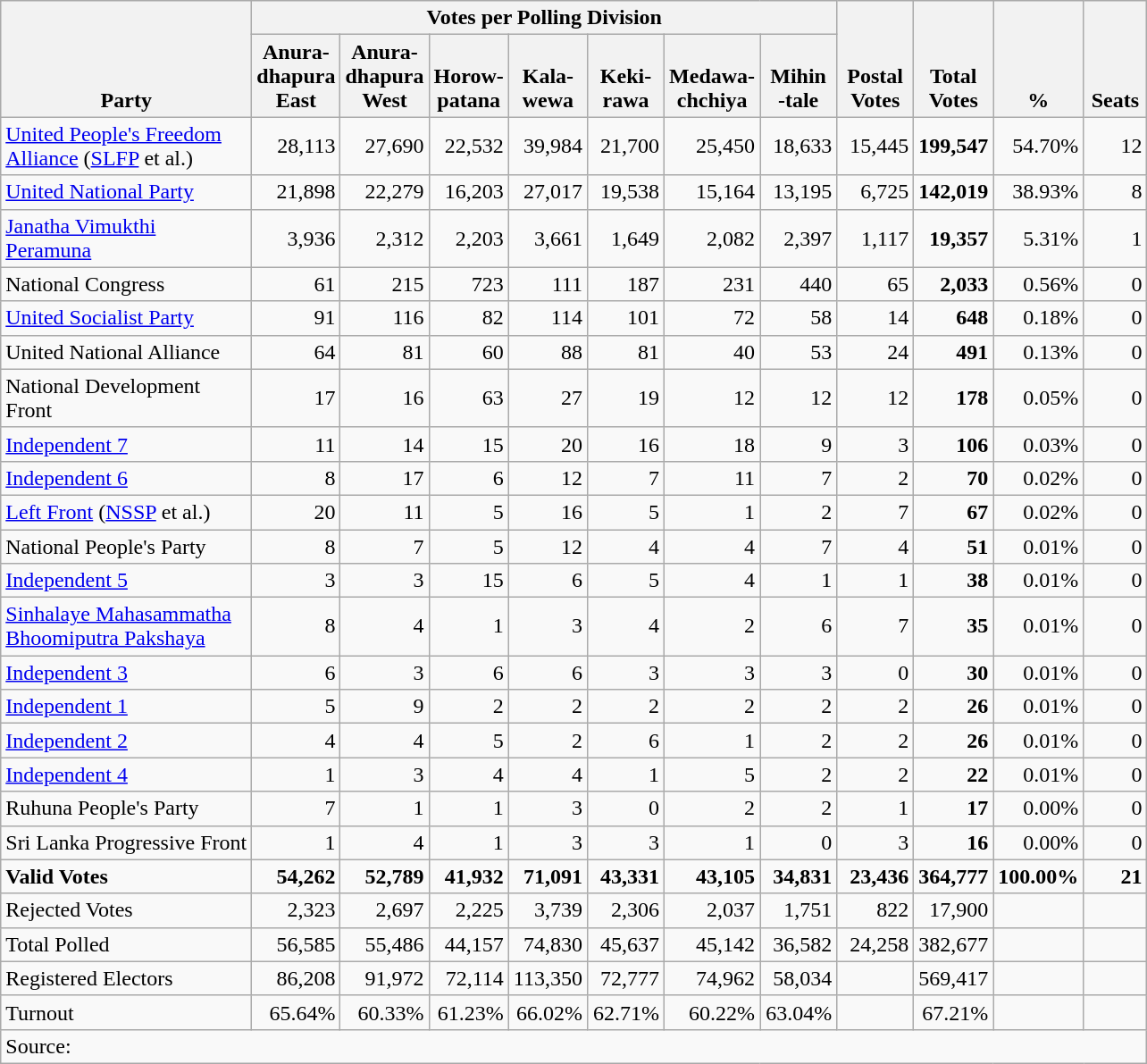<table class="wikitable" border="1" style="text-align:right;">
<tr>
<th align=left valign=bottom rowspan=2 width="180">Party</th>
<th colspan=7>Votes per Polling Division</th>
<th align=center valign=bottom rowspan=2 width="50">Postal<br>Votes</th>
<th align=center valign=bottom rowspan=2 width="50">Total Votes</th>
<th align=center valign=bottom rowspan=2 width="50">%</th>
<th align=center valign=bottom rowspan=2 width="40">Seats</th>
</tr>
<tr>
<th align=center valign=bottom width="50">Anura-<br>dhapura<br>East</th>
<th align=center valign=bottom width="50">Anura-<br>dhapura<br>West</th>
<th align=center valign=bottom width="50">Horow-<br>patana</th>
<th align=center valign=bottom width="50">Kala-<br>wewa</th>
<th align=center valign=bottom width="50">Keki-<br>rawa</th>
<th align=center valign=bottom width="50">Medawa-<br>chchiya</th>
<th align=center valign=bottom width="50">Mihin<br>-tale</th>
</tr>
<tr>
<td align=left><a href='#'>United People's Freedom Alliance</a> (<a href='#'>SLFP</a> et al.)</td>
<td>28,113</td>
<td>27,690</td>
<td>22,532</td>
<td>39,984</td>
<td>21,700</td>
<td>25,450</td>
<td>18,633</td>
<td>15,445</td>
<td><strong>199,547</strong></td>
<td>54.70%</td>
<td>12</td>
</tr>
<tr>
<td align=left><a href='#'>United National Party</a></td>
<td>21,898</td>
<td>22,279</td>
<td>16,203</td>
<td>27,017</td>
<td>19,538</td>
<td>15,164</td>
<td>13,195</td>
<td>6,725</td>
<td><strong>142,019</strong></td>
<td>38.93%</td>
<td>8</td>
</tr>
<tr>
<td align=left><a href='#'>Janatha Vimukthi Peramuna</a></td>
<td>3,936</td>
<td>2,312</td>
<td>2,203</td>
<td>3,661</td>
<td>1,649</td>
<td>2,082</td>
<td>2,397</td>
<td>1,117</td>
<td><strong>19,357</strong></td>
<td>5.31%</td>
<td>1</td>
</tr>
<tr>
<td align=left>National Congress</td>
<td>61</td>
<td>215</td>
<td>723</td>
<td>111</td>
<td>187</td>
<td>231</td>
<td>440</td>
<td>65</td>
<td><strong>2,033</strong></td>
<td>0.56%</td>
<td>0</td>
</tr>
<tr>
<td align=left><a href='#'>United Socialist Party</a></td>
<td>91</td>
<td>116</td>
<td>82</td>
<td>114</td>
<td>101</td>
<td>72</td>
<td>58</td>
<td>14</td>
<td><strong>648</strong></td>
<td>0.18%</td>
<td>0</td>
</tr>
<tr>
<td align=left>United National Alliance</td>
<td>64</td>
<td>81</td>
<td>60</td>
<td>88</td>
<td>81</td>
<td>40</td>
<td>53</td>
<td>24</td>
<td><strong>491</strong></td>
<td>0.13%</td>
<td>0</td>
</tr>
<tr>
<td align=left>National Development Front</td>
<td>17</td>
<td>16</td>
<td>63</td>
<td>27</td>
<td>19</td>
<td>12</td>
<td>12</td>
<td>12</td>
<td><strong>178</strong></td>
<td>0.05%</td>
<td>0</td>
</tr>
<tr>
<td align=left><a href='#'>Independent 7</a></td>
<td>11</td>
<td>14</td>
<td>15</td>
<td>20</td>
<td>16</td>
<td>18</td>
<td>9</td>
<td>3</td>
<td><strong>106</strong></td>
<td>0.03%</td>
<td>0</td>
</tr>
<tr>
<td align=left><a href='#'>Independent 6</a></td>
<td>8</td>
<td>17</td>
<td>6</td>
<td>12</td>
<td>7</td>
<td>11</td>
<td>7</td>
<td>2</td>
<td><strong>70</strong></td>
<td>0.02%</td>
<td>0</td>
</tr>
<tr>
<td align=left><a href='#'>Left Front</a> (<a href='#'>NSSP</a> et al.)</td>
<td>20</td>
<td>11</td>
<td>5</td>
<td>16</td>
<td>5</td>
<td>1</td>
<td>2</td>
<td>7</td>
<td><strong>67</strong></td>
<td>0.02%</td>
<td>0</td>
</tr>
<tr>
<td align=left>National People's Party</td>
<td>8</td>
<td>7</td>
<td>5</td>
<td>12</td>
<td>4</td>
<td>4</td>
<td>7</td>
<td>4</td>
<td><strong>51</strong></td>
<td>0.01%</td>
<td>0</td>
</tr>
<tr>
<td align=left><a href='#'>Independent 5</a></td>
<td>3</td>
<td>3</td>
<td>15</td>
<td>6</td>
<td>5</td>
<td>4</td>
<td>1</td>
<td>1</td>
<td><strong>38</strong></td>
<td>0.01%</td>
<td>0</td>
</tr>
<tr>
<td align=left><a href='#'>Sinhalaye Mahasammatha Bhoomiputra Pakshaya</a></td>
<td>8</td>
<td>4</td>
<td>1</td>
<td>3</td>
<td>4</td>
<td>2</td>
<td>6</td>
<td>7</td>
<td><strong>35</strong></td>
<td>0.01%</td>
<td>0</td>
</tr>
<tr>
<td align=left><a href='#'>Independent 3</a></td>
<td>6</td>
<td>3</td>
<td>6</td>
<td>6</td>
<td>3</td>
<td>3</td>
<td>3</td>
<td>0</td>
<td><strong>30</strong></td>
<td>0.01%</td>
<td>0</td>
</tr>
<tr>
<td align=left><a href='#'>Independent 1</a></td>
<td>5</td>
<td>9</td>
<td>2</td>
<td>2</td>
<td>2</td>
<td>2</td>
<td>2</td>
<td>2</td>
<td><strong>26</strong></td>
<td>0.01%</td>
<td>0</td>
</tr>
<tr>
<td align=left><a href='#'>Independent 2</a></td>
<td>4</td>
<td>4</td>
<td>5</td>
<td>2</td>
<td>6</td>
<td>1</td>
<td>2</td>
<td>2</td>
<td><strong>26</strong></td>
<td>0.01%</td>
<td>0</td>
</tr>
<tr>
<td align=left><a href='#'>Independent 4</a></td>
<td>1</td>
<td>3</td>
<td>4</td>
<td>4</td>
<td>1</td>
<td>5</td>
<td>2</td>
<td>2</td>
<td><strong>22</strong></td>
<td>0.01%</td>
<td>0</td>
</tr>
<tr>
<td align=left>Ruhuna People's Party</td>
<td>7</td>
<td>1</td>
<td>1</td>
<td>3</td>
<td>0</td>
<td>2</td>
<td>2</td>
<td>1</td>
<td><strong>17</strong></td>
<td>0.00%</td>
<td>0</td>
</tr>
<tr>
<td align=left>Sri Lanka Progressive Front</td>
<td>1</td>
<td>4</td>
<td>1</td>
<td>3</td>
<td>3</td>
<td>1</td>
<td>0</td>
<td>3</td>
<td><strong>16</strong></td>
<td>0.00%</td>
<td>0</td>
</tr>
<tr>
<td align=left><strong>Valid Votes</strong></td>
<td><strong>54,262</strong></td>
<td><strong>52,789</strong></td>
<td><strong>41,932</strong></td>
<td><strong>71,091</strong></td>
<td><strong>43,331</strong></td>
<td><strong>43,105</strong></td>
<td><strong>34,831</strong></td>
<td><strong>23,436</strong></td>
<td><strong>364,777</strong></td>
<td><strong>100.00%</strong></td>
<td><strong>21</strong></td>
</tr>
<tr>
<td align=left>Rejected Votes</td>
<td>2,323</td>
<td>2,697</td>
<td>2,225</td>
<td>3,739</td>
<td>2,306</td>
<td>2,037</td>
<td>1,751</td>
<td>822</td>
<td>17,900</td>
<td></td>
<td></td>
</tr>
<tr>
<td align=left>Total Polled</td>
<td>56,585</td>
<td>55,486</td>
<td>44,157</td>
<td>74,830</td>
<td>45,637</td>
<td>45,142</td>
<td>36,582</td>
<td>24,258</td>
<td>382,677</td>
<td></td>
<td></td>
</tr>
<tr>
<td align=left>Registered Electors</td>
<td>86,208</td>
<td>91,972</td>
<td>72,114</td>
<td>113,350</td>
<td>72,777</td>
<td>74,962</td>
<td>58,034</td>
<td></td>
<td>569,417</td>
<td></td>
<td></td>
</tr>
<tr>
<td align=left>Turnout</td>
<td>65.64%</td>
<td>60.33%</td>
<td>61.23%</td>
<td>66.02%</td>
<td>62.71%</td>
<td>60.22%</td>
<td>63.04%</td>
<td></td>
<td>67.21%</td>
<td></td>
<td></td>
</tr>
<tr>
<td align=left colspan=13>Source:</td>
</tr>
</table>
